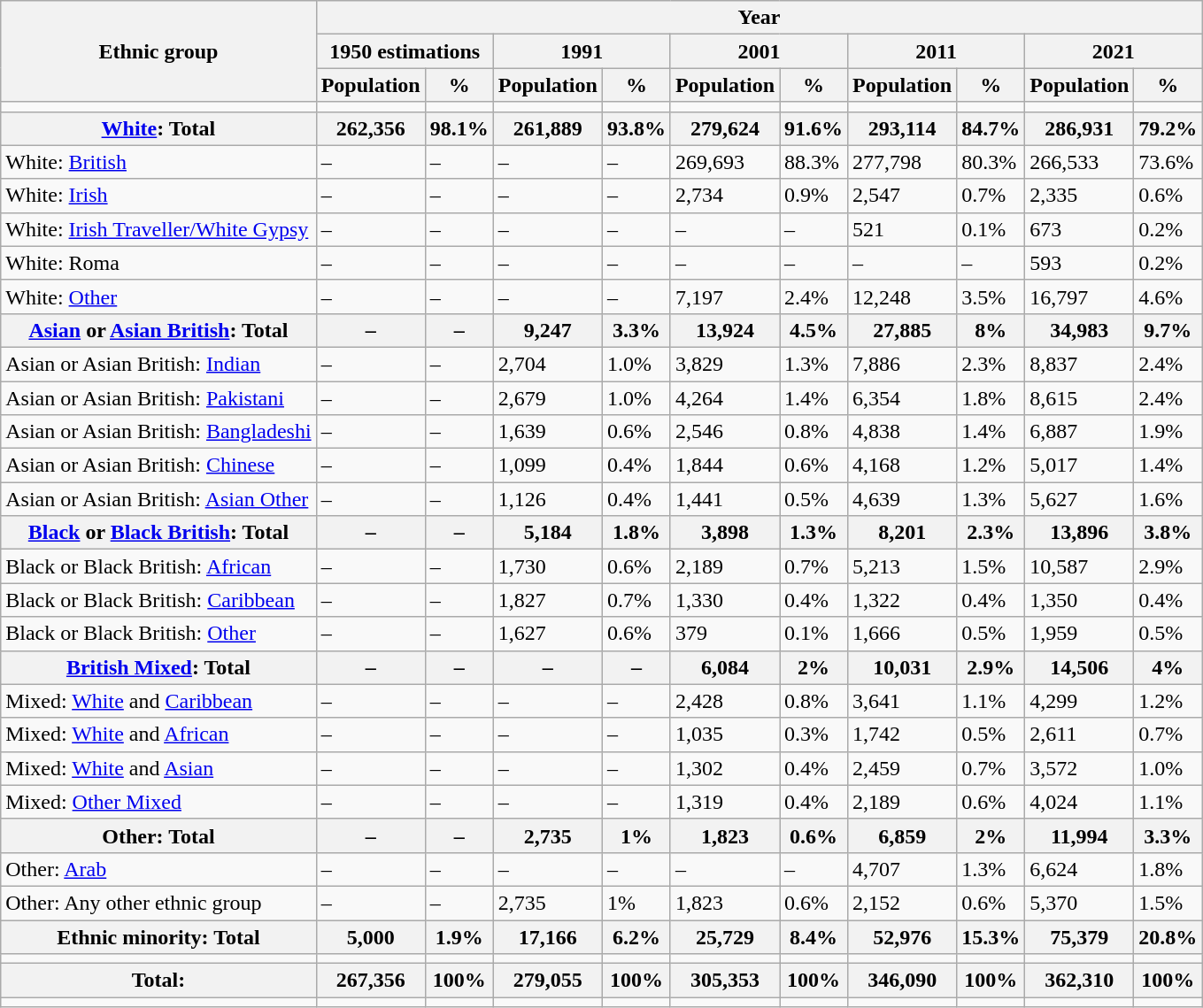<table class="wikitable sortable mw-collapsible">
<tr>
<th rowspan="3">Ethnic group</th>
<th colspan="10">Year</th>
</tr>
<tr>
<th colspan="2">1950 estimations</th>
<th colspan="2">1991</th>
<th colspan="2">2001</th>
<th colspan="2">2011</th>
<th colspan="2">2021</th>
</tr>
<tr>
<th>Population</th>
<th>%</th>
<th>Population</th>
<th>%</th>
<th>Population</th>
<th>%</th>
<th>Population</th>
<th>%</th>
<th>Population</th>
<th>%</th>
</tr>
<tr>
<td></td>
<td></td>
<td></td>
<td></td>
<td></td>
<td></td>
<td></td>
<td></td>
<td></td>
<td></td>
<td></td>
</tr>
<tr>
<th><a href='#'>White</a>: Total</th>
<th>262,356</th>
<th>98.1%</th>
<th>261,889</th>
<th>93.8%</th>
<th>279,624</th>
<th>91.6%</th>
<th>293,114</th>
<th>84.7%</th>
<th>286,931</th>
<th>79.2%</th>
</tr>
<tr>
<td>White: <a href='#'>British</a></td>
<td>–</td>
<td>–</td>
<td>–</td>
<td>–</td>
<td>269,693</td>
<td>88.3%</td>
<td>277,798</td>
<td>80.3%</td>
<td>266,533</td>
<td>73.6%</td>
</tr>
<tr>
<td>White: <a href='#'>Irish</a></td>
<td>–</td>
<td>–</td>
<td>–</td>
<td>–</td>
<td>2,734</td>
<td>0.9%</td>
<td>2,547</td>
<td>0.7%</td>
<td>2,335</td>
<td>0.6%</td>
</tr>
<tr>
<td>White: <a href='#'>Irish Traveller/White Gypsy</a></td>
<td>–</td>
<td>–</td>
<td>–</td>
<td>–</td>
<td>–</td>
<td>–</td>
<td>521</td>
<td>0.1%</td>
<td>673</td>
<td>0.2%</td>
</tr>
<tr>
<td>White: Roma</td>
<td>–</td>
<td>–</td>
<td>–</td>
<td>–</td>
<td>–</td>
<td>–</td>
<td>–</td>
<td>–</td>
<td>593</td>
<td>0.2%</td>
</tr>
<tr>
<td>White: <a href='#'>Other</a></td>
<td>–</td>
<td>–</td>
<td>–</td>
<td>–</td>
<td>7,197</td>
<td>2.4%</td>
<td>12,248</td>
<td>3.5%</td>
<td>16,797</td>
<td>4.6%</td>
</tr>
<tr>
<th><a href='#'>Asian</a> or <a href='#'>Asian British</a>: Total</th>
<th>–</th>
<th>–</th>
<th>9,247</th>
<th>3.3%</th>
<th>13,924</th>
<th>4.5%</th>
<th>27,885</th>
<th>8%</th>
<th>34,983</th>
<th>9.7%</th>
</tr>
<tr>
<td>Asian or Asian British: <a href='#'>Indian</a></td>
<td>–</td>
<td>–</td>
<td>2,704</td>
<td>1.0%</td>
<td>3,829</td>
<td>1.3%</td>
<td>7,886</td>
<td>2.3%</td>
<td>8,837</td>
<td>2.4%</td>
</tr>
<tr>
<td>Asian or Asian British: <a href='#'>Pakistani</a></td>
<td>–</td>
<td>–</td>
<td>2,679</td>
<td>1.0%</td>
<td>4,264</td>
<td>1.4%</td>
<td>6,354</td>
<td>1.8%</td>
<td>8,615</td>
<td>2.4%</td>
</tr>
<tr>
<td>Asian or Asian British: <a href='#'>Bangladeshi</a></td>
<td>–</td>
<td>–</td>
<td>1,639</td>
<td>0.6%</td>
<td>2,546</td>
<td>0.8%</td>
<td>4,838</td>
<td>1.4%</td>
<td>6,887</td>
<td>1.9%</td>
</tr>
<tr>
<td>Asian or Asian British: <a href='#'>Chinese</a></td>
<td>–</td>
<td>–</td>
<td>1,099</td>
<td>0.4%</td>
<td>1,844</td>
<td>0.6%</td>
<td>4,168</td>
<td>1.2%</td>
<td>5,017</td>
<td>1.4%</td>
</tr>
<tr>
<td>Asian or Asian British: <a href='#'>Asian Other</a></td>
<td>–</td>
<td>–</td>
<td>1,126</td>
<td>0.4%</td>
<td>1,441</td>
<td>0.5%</td>
<td>4,639</td>
<td>1.3%</td>
<td>5,627</td>
<td>1.6%</td>
</tr>
<tr>
<th><a href='#'>Black</a> or <a href='#'>Black British</a>: Total</th>
<th>–</th>
<th>–</th>
<th>5,184</th>
<th>1.8%</th>
<th>3,898</th>
<th>1.3%</th>
<th>8,201</th>
<th>2.3%</th>
<th>13,896</th>
<th>3.8%</th>
</tr>
<tr>
<td>Black or Black British: <a href='#'>African</a></td>
<td>–</td>
<td>–</td>
<td>1,730</td>
<td>0.6%</td>
<td>2,189</td>
<td>0.7%</td>
<td>5,213</td>
<td>1.5%</td>
<td>10,587</td>
<td>2.9%</td>
</tr>
<tr>
<td>Black or Black British: <a href='#'>Caribbean</a></td>
<td>–</td>
<td>–</td>
<td>1,827</td>
<td>0.7%</td>
<td>1,330</td>
<td>0.4%</td>
<td>1,322</td>
<td>0.4%</td>
<td>1,350</td>
<td>0.4%</td>
</tr>
<tr>
<td>Black or Black British: <a href='#'>Other</a></td>
<td>–</td>
<td>–</td>
<td>1,627</td>
<td>0.6%</td>
<td>379</td>
<td>0.1%</td>
<td>1,666</td>
<td>0.5%</td>
<td>1,959</td>
<td>0.5%</td>
</tr>
<tr>
<th><a href='#'>British Mixed</a>: Total</th>
<th>–</th>
<th>–</th>
<th>–</th>
<th>–</th>
<th>6,084</th>
<th>2%</th>
<th>10,031</th>
<th>2.9%</th>
<th>14,506</th>
<th>4%</th>
</tr>
<tr>
<td>Mixed: <a href='#'>White</a> and <a href='#'>Caribbean</a></td>
<td>–</td>
<td>–</td>
<td>–</td>
<td>–</td>
<td>2,428</td>
<td>0.8%</td>
<td>3,641</td>
<td>1.1%</td>
<td>4,299</td>
<td>1.2%</td>
</tr>
<tr>
<td>Mixed: <a href='#'>White</a> and <a href='#'>African</a></td>
<td>–</td>
<td>–</td>
<td>–</td>
<td>–</td>
<td>1,035</td>
<td>0.3%</td>
<td>1,742</td>
<td>0.5%</td>
<td>2,611</td>
<td>0.7%</td>
</tr>
<tr>
<td>Mixed: <a href='#'>White</a> and <a href='#'>Asian</a></td>
<td>–</td>
<td>–</td>
<td>–</td>
<td>–</td>
<td>1,302</td>
<td>0.4%</td>
<td>2,459</td>
<td>0.7%</td>
<td>3,572</td>
<td>1.0%</td>
</tr>
<tr>
<td>Mixed: <a href='#'>Other Mixed</a></td>
<td>–</td>
<td>–</td>
<td>–</td>
<td>–</td>
<td>1,319</td>
<td>0.4%</td>
<td>2,189</td>
<td>0.6%</td>
<td>4,024</td>
<td>1.1%</td>
</tr>
<tr>
<th>Other: Total</th>
<th>–</th>
<th>–</th>
<th>2,735</th>
<th>1%</th>
<th>1,823</th>
<th>0.6%</th>
<th>6,859</th>
<th>2%</th>
<th>11,994</th>
<th>3.3%</th>
</tr>
<tr>
<td>Other: <a href='#'>Arab</a></td>
<td>–</td>
<td>–</td>
<td>–</td>
<td>–</td>
<td>–</td>
<td>–</td>
<td>4,707</td>
<td>1.3%</td>
<td>6,624</td>
<td>1.8%</td>
</tr>
<tr>
<td>Other: Any other ethnic group</td>
<td>–</td>
<td>–</td>
<td>2,735</td>
<td>1%</td>
<td>1,823</td>
<td>0.6%</td>
<td>2,152</td>
<td>0.6%</td>
<td>5,370</td>
<td>1.5%</td>
</tr>
<tr>
<th>Ethnic minority: Total</th>
<th>5,000</th>
<th>1.9%</th>
<th>17,166</th>
<th>6.2%</th>
<th>25,729</th>
<th>8.4%</th>
<th>52,976</th>
<th>15.3%</th>
<th>75,379</th>
<th>20.8%</th>
</tr>
<tr>
<td></td>
<td></td>
<td></td>
<td></td>
<td></td>
<td></td>
<td></td>
<td></td>
<td></td>
<td></td>
<td></td>
</tr>
<tr>
<th>Total:</th>
<th>267,356</th>
<th>100%</th>
<th>279,055</th>
<th>100%</th>
<th>305,353</th>
<th>100%</th>
<th>346,090</th>
<th>100%</th>
<th>362,310</th>
<th>100%</th>
</tr>
<tr>
<td></td>
<td></td>
<td></td>
<td></td>
<td></td>
<td></td>
<td></td>
<td></td>
<td></td>
<td></td>
<td></td>
</tr>
</table>
